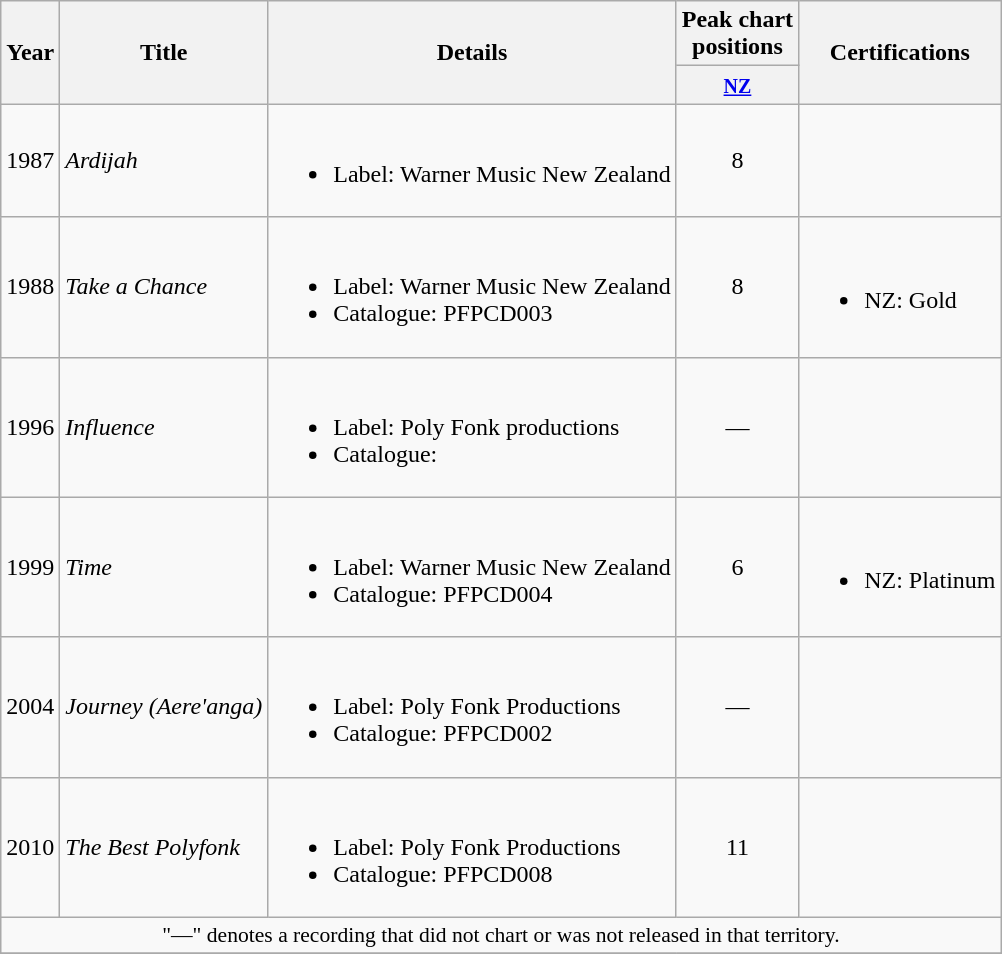<table class="wikitable plainrowheaders">
<tr>
<th rowspan="2">Year</th>
<th rowspan="2">Title</th>
<th rowspan="2">Details</th>
<th>Peak chart<br>positions</th>
<th rowspan="2">Certifications</th>
</tr>
<tr>
<th><small><a href='#'>NZ</a></small></th>
</tr>
<tr>
<td>1987</td>
<td><em>Ardijah</em></td>
<td><br><ul><li>Label: Warner Music New Zealand</li></ul></td>
<td align="center">8</td>
<td></td>
</tr>
<tr>
<td>1988</td>
<td><em>Take a Chance</em></td>
<td><br><ul><li>Label: Warner Music New Zealand</li><li>Catalogue: PFPCD003</li></ul></td>
<td align="center">8</td>
<td><br><ul><li>NZ: Gold</li></ul></td>
</tr>
<tr>
<td>1996</td>
<td><em>Influence</em></td>
<td><br><ul><li>Label: Poly Fonk productions</li><li>Catalogue:</li></ul></td>
<td align="center">—</td>
<td></td>
</tr>
<tr>
<td>1999</td>
<td><em>Time</em></td>
<td><br><ul><li>Label: Warner Music New Zealand</li><li>Catalogue: PFPCD004</li></ul></td>
<td align="center">6</td>
<td><br><ul><li>NZ: Platinum</li></ul></td>
</tr>
<tr>
<td>2004</td>
<td><em>Journey (Aere'anga)</em></td>
<td><br><ul><li>Label: Poly Fonk Productions</li><li>Catalogue: PFPCD002</li></ul></td>
<td align="center">—</td>
<td></td>
</tr>
<tr>
<td>2010</td>
<td><em>The Best Polyfonk</em></td>
<td><br><ul><li>Label: Poly Fonk Productions</li><li>Catalogue: PFPCD008</li></ul></td>
<td align="center">11</td>
<td></td>
</tr>
<tr>
<td colspan="5" style="font-size:90%" align="center">"—" denotes a recording that did not chart or was not released in that territory.</td>
</tr>
<tr>
</tr>
</table>
